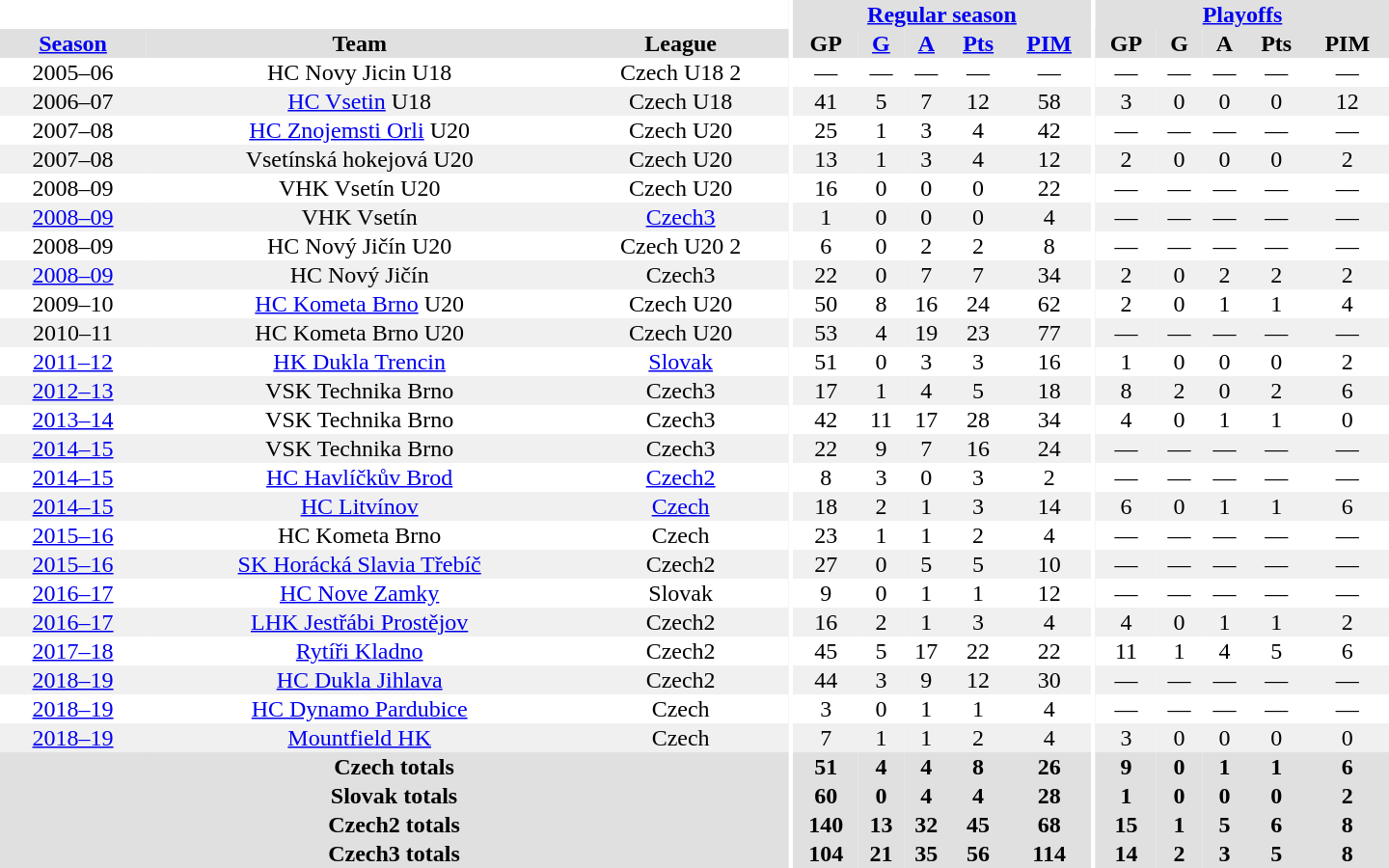<table border="0" cellpadding="1" cellspacing="0" style="text-align:center; width:60em">
<tr bgcolor="#e0e0e0">
<th colspan="3" bgcolor="#ffffff"></th>
<th rowspan="99" bgcolor="#ffffff"></th>
<th colspan="5"><a href='#'>Regular season</a></th>
<th rowspan="99" bgcolor="#ffffff"></th>
<th colspan="5"><a href='#'>Playoffs</a></th>
</tr>
<tr bgcolor="#e0e0e0">
<th><a href='#'>Season</a></th>
<th>Team</th>
<th>League</th>
<th>GP</th>
<th><a href='#'>G</a></th>
<th><a href='#'>A</a></th>
<th><a href='#'>Pts</a></th>
<th><a href='#'>PIM</a></th>
<th>GP</th>
<th>G</th>
<th>A</th>
<th>Pts</th>
<th>PIM</th>
</tr>
<tr>
<td>2005–06</td>
<td>HC Novy Jicin U18</td>
<td>Czech U18 2</td>
<td>—</td>
<td>—</td>
<td>—</td>
<td>—</td>
<td>—</td>
<td>—</td>
<td>—</td>
<td>—</td>
<td>—</td>
<td>—</td>
</tr>
<tr bgcolor="#f0f0f0">
<td>2006–07</td>
<td><a href='#'>HC Vsetin</a> U18</td>
<td>Czech U18</td>
<td>41</td>
<td>5</td>
<td>7</td>
<td>12</td>
<td>58</td>
<td>3</td>
<td>0</td>
<td>0</td>
<td>0</td>
<td>12</td>
</tr>
<tr>
<td>2007–08</td>
<td><a href='#'>HC Znojemsti Orli</a> U20</td>
<td>Czech U20</td>
<td>25</td>
<td>1</td>
<td>3</td>
<td>4</td>
<td>42</td>
<td>—</td>
<td>—</td>
<td>—</td>
<td>—</td>
<td>—</td>
</tr>
<tr bgcolor="#f0f0f0">
<td>2007–08</td>
<td>Vsetínská hokejová U20</td>
<td>Czech U20</td>
<td>13</td>
<td>1</td>
<td>3</td>
<td>4</td>
<td>12</td>
<td>2</td>
<td>0</td>
<td>0</td>
<td>0</td>
<td>2</td>
</tr>
<tr>
<td>2008–09</td>
<td>VHK Vsetín U20</td>
<td>Czech U20</td>
<td>16</td>
<td>0</td>
<td>0</td>
<td>0</td>
<td>22</td>
<td>—</td>
<td>—</td>
<td>—</td>
<td>—</td>
<td>—</td>
</tr>
<tr bgcolor="#f0f0f0">
<td><a href='#'>2008–09</a></td>
<td>VHK Vsetín</td>
<td><a href='#'>Czech3</a></td>
<td>1</td>
<td>0</td>
<td>0</td>
<td>0</td>
<td>4</td>
<td>—</td>
<td>—</td>
<td>—</td>
<td>—</td>
<td>—</td>
</tr>
<tr>
<td>2008–09</td>
<td>HC Nový Jičín U20</td>
<td>Czech U20 2</td>
<td>6</td>
<td>0</td>
<td>2</td>
<td>2</td>
<td>8</td>
<td>—</td>
<td>—</td>
<td>—</td>
<td>—</td>
<td>—</td>
</tr>
<tr bgcolor="#f0f0f0">
<td><a href='#'>2008–09</a></td>
<td>HC Nový Jičín</td>
<td>Czech3</td>
<td>22</td>
<td>0</td>
<td>7</td>
<td>7</td>
<td>34</td>
<td>2</td>
<td>0</td>
<td>2</td>
<td>2</td>
<td>2</td>
</tr>
<tr>
<td>2009–10</td>
<td><a href='#'>HC Kometa Brno</a> U20</td>
<td>Czech U20</td>
<td>50</td>
<td>8</td>
<td>16</td>
<td>24</td>
<td>62</td>
<td>2</td>
<td>0</td>
<td>1</td>
<td>1</td>
<td>4</td>
</tr>
<tr bgcolor="#f0f0f0">
<td>2010–11</td>
<td>HC Kometa Brno U20</td>
<td>Czech U20</td>
<td>53</td>
<td>4</td>
<td>19</td>
<td>23</td>
<td>77</td>
<td>—</td>
<td>—</td>
<td>—</td>
<td>—</td>
<td>—</td>
</tr>
<tr>
<td><a href='#'>2011–12</a></td>
<td><a href='#'>HK Dukla Trencin</a></td>
<td><a href='#'>Slovak</a></td>
<td>51</td>
<td>0</td>
<td>3</td>
<td>3</td>
<td>16</td>
<td>1</td>
<td>0</td>
<td>0</td>
<td>0</td>
<td>2</td>
</tr>
<tr bgcolor="#f0f0f0">
<td><a href='#'>2012–13</a></td>
<td>VSK Technika Brno</td>
<td>Czech3</td>
<td>17</td>
<td>1</td>
<td>4</td>
<td>5</td>
<td>18</td>
<td>8</td>
<td>2</td>
<td>0</td>
<td>2</td>
<td>6</td>
</tr>
<tr>
<td><a href='#'>2013–14</a></td>
<td>VSK Technika Brno</td>
<td>Czech3</td>
<td>42</td>
<td>11</td>
<td>17</td>
<td>28</td>
<td>34</td>
<td>4</td>
<td>0</td>
<td>1</td>
<td>1</td>
<td>0</td>
</tr>
<tr bgcolor="#f0f0f0">
<td><a href='#'>2014–15</a></td>
<td>VSK Technika Brno</td>
<td>Czech3</td>
<td>22</td>
<td>9</td>
<td>7</td>
<td>16</td>
<td>24</td>
<td>—</td>
<td>—</td>
<td>—</td>
<td>—</td>
<td>—</td>
</tr>
<tr>
<td><a href='#'>2014–15</a></td>
<td><a href='#'>HC Havlíčkův Brod</a></td>
<td><a href='#'>Czech2</a></td>
<td>8</td>
<td>3</td>
<td>0</td>
<td>3</td>
<td>2</td>
<td>—</td>
<td>—</td>
<td>—</td>
<td>—</td>
<td>—</td>
</tr>
<tr bgcolor="#f0f0f0">
<td><a href='#'>2014–15</a></td>
<td><a href='#'>HC Litvínov</a></td>
<td><a href='#'>Czech</a></td>
<td>18</td>
<td>2</td>
<td>1</td>
<td>3</td>
<td>14</td>
<td>6</td>
<td>0</td>
<td>1</td>
<td>1</td>
<td>6</td>
</tr>
<tr>
<td><a href='#'>2015–16</a></td>
<td>HC Kometa Brno</td>
<td>Czech</td>
<td>23</td>
<td>1</td>
<td>1</td>
<td>2</td>
<td>4</td>
<td>—</td>
<td>—</td>
<td>—</td>
<td>—</td>
<td>—</td>
</tr>
<tr bgcolor="#f0f0f0">
<td><a href='#'>2015–16</a></td>
<td><a href='#'>SK Horácká Slavia Třebíč</a></td>
<td>Czech2</td>
<td>27</td>
<td>0</td>
<td>5</td>
<td>5</td>
<td>10</td>
<td>—</td>
<td>—</td>
<td>—</td>
<td>—</td>
<td>—</td>
</tr>
<tr>
<td><a href='#'>2016–17</a></td>
<td><a href='#'>HC Nove Zamky</a></td>
<td>Slovak</td>
<td>9</td>
<td>0</td>
<td>1</td>
<td>1</td>
<td>12</td>
<td>—</td>
<td>—</td>
<td>—</td>
<td>—</td>
<td>—</td>
</tr>
<tr bgcolor="#f0f0f0">
<td><a href='#'>2016–17</a></td>
<td><a href='#'>LHK Jestřábi Prostějov</a></td>
<td>Czech2</td>
<td>16</td>
<td>2</td>
<td>1</td>
<td>3</td>
<td>4</td>
<td>4</td>
<td>0</td>
<td>1</td>
<td>1</td>
<td>2</td>
</tr>
<tr>
<td><a href='#'>2017–18</a></td>
<td><a href='#'>Rytíři Kladno</a></td>
<td>Czech2</td>
<td>45</td>
<td>5</td>
<td>17</td>
<td>22</td>
<td>22</td>
<td>11</td>
<td>1</td>
<td>4</td>
<td>5</td>
<td>6</td>
</tr>
<tr bgcolor="#f0f0f0">
<td><a href='#'>2018–19</a></td>
<td><a href='#'>HC Dukla Jihlava</a></td>
<td>Czech2</td>
<td>44</td>
<td>3</td>
<td>9</td>
<td>12</td>
<td>30</td>
<td>—</td>
<td>—</td>
<td>—</td>
<td>—</td>
<td>—</td>
</tr>
<tr>
<td><a href='#'>2018–19</a></td>
<td><a href='#'>HC Dynamo Pardubice</a></td>
<td>Czech</td>
<td>3</td>
<td>0</td>
<td>1</td>
<td>1</td>
<td>4</td>
<td>—</td>
<td>—</td>
<td>—</td>
<td>—</td>
<td>—</td>
</tr>
<tr bgcolor="#f0f0f0">
<td><a href='#'>2018–19</a></td>
<td><a href='#'>Mountfield HK</a></td>
<td>Czech</td>
<td>7</td>
<td>1</td>
<td>1</td>
<td>2</td>
<td>4</td>
<td>3</td>
<td>0</td>
<td>0</td>
<td>0</td>
<td>0</td>
</tr>
<tr>
</tr>
<tr ALIGN="center" bgcolor="#e0e0e0">
<th colspan="3">Czech totals</th>
<th ALIGN="center">51</th>
<th ALIGN="center">4</th>
<th ALIGN="center">4</th>
<th ALIGN="center">8</th>
<th ALIGN="center">26</th>
<th ALIGN="center">9</th>
<th ALIGN="center">0</th>
<th ALIGN="center">1</th>
<th ALIGN="center">1</th>
<th ALIGN="center">6</th>
</tr>
<tr>
</tr>
<tr ALIGN="center" bgcolor="#e0e0e0">
<th colspan="3">Slovak totals</th>
<th ALIGN="center">60</th>
<th ALIGN="center">0</th>
<th ALIGN="center">4</th>
<th ALIGN="center">4</th>
<th ALIGN="center">28</th>
<th ALIGN="center">1</th>
<th ALIGN="center">0</th>
<th ALIGN="center">0</th>
<th ALIGN="center">0</th>
<th ALIGN="center">2</th>
</tr>
<tr>
</tr>
<tr ALIGN="center" bgcolor="#e0e0e0">
<th colspan="3">Czech2 totals</th>
<th ALIGN="center">140</th>
<th ALIGN="center">13</th>
<th ALIGN="center">32</th>
<th ALIGN="center">45</th>
<th ALIGN="center">68</th>
<th ALIGN="center">15</th>
<th ALIGN="center">1</th>
<th ALIGN="center">5</th>
<th ALIGN="center">6</th>
<th ALIGN="center">8</th>
</tr>
<tr>
</tr>
<tr ALIGN="center" bgcolor="#e0e0e0">
<th colspan="3">Czech3 totals</th>
<th ALIGN="center">104</th>
<th ALIGN="center">21</th>
<th ALIGN="center">35</th>
<th ALIGN="center">56</th>
<th ALIGN="center">114</th>
<th ALIGN="center">14</th>
<th ALIGN="center">2</th>
<th ALIGN="center">3</th>
<th ALIGN="center">5</th>
<th ALIGN="center">8</th>
</tr>
</table>
